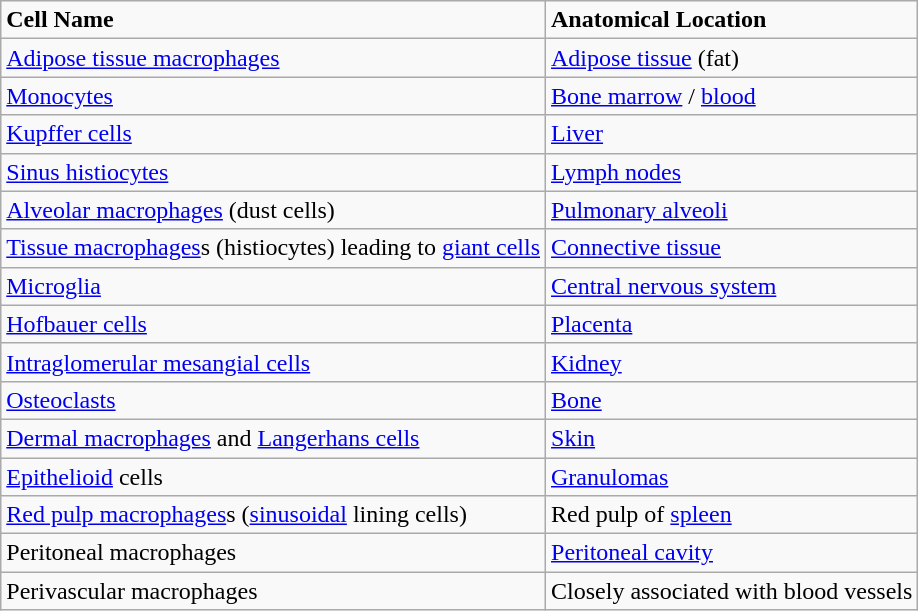<table class="wikitable">
<tr>
<td><strong>Cell Name</strong></td>
<td><strong>Anatomical Location</strong></td>
</tr>
<tr>
<td><a href='#'>Adipose tissue macrophages</a></td>
<td><a href='#'>Adipose tissue</a> (fat)</td>
</tr>
<tr>
<td><a href='#'>Monocytes</a></td>
<td><a href='#'>Bone marrow</a> / <a href='#'>blood</a></td>
</tr>
<tr>
<td><a href='#'>Kupffer cells</a></td>
<td><a href='#'>Liver</a></td>
</tr>
<tr>
<td><a href='#'>Sinus histiocytes</a></td>
<td><a href='#'>Lymph nodes</a></td>
</tr>
<tr>
<td><a href='#'>Alveolar macrophages</a> (dust cells)</td>
<td><a href='#'>Pulmonary alveoli</a></td>
</tr>
<tr>
<td><a href='#'>Tissue macrophages</a>s (histiocytes) leading to <a href='#'>giant cells</a></td>
<td><a href='#'>Connective tissue</a></td>
</tr>
<tr>
<td><a href='#'>Microglia</a></td>
<td><a href='#'>Central nervous system</a></td>
</tr>
<tr>
<td><a href='#'>Hofbauer cells</a></td>
<td><a href='#'>Placenta</a></td>
</tr>
<tr>
<td><a href='#'>Intraglomerular mesangial cells</a></td>
<td><a href='#'>Kidney</a></td>
</tr>
<tr>
<td><a href='#'>Osteoclasts</a> </td>
<td><a href='#'>Bone</a></td>
</tr>
<tr>
<td><a href='#'>Dermal macrophages</a> and <a href='#'>Langerhans cells</a></td>
<td><a href='#'>Skin</a></td>
</tr>
<tr>
<td><a href='#'>Epithelioid</a> cells</td>
<td><a href='#'>Granulomas</a></td>
</tr>
<tr>
<td><a href='#'>Red pulp macrophages</a>s (<a href='#'>sinusoidal</a> lining cells)</td>
<td>Red pulp of <a href='#'>spleen</a></td>
</tr>
<tr>
<td>Peritoneal macrophages</td>
<td><a href='#'>Peritoneal cavity</a></td>
</tr>
<tr>
<td>Perivascular macrophages</td>
<td>Closely associated with blood vessels</td>
</tr>
</table>
